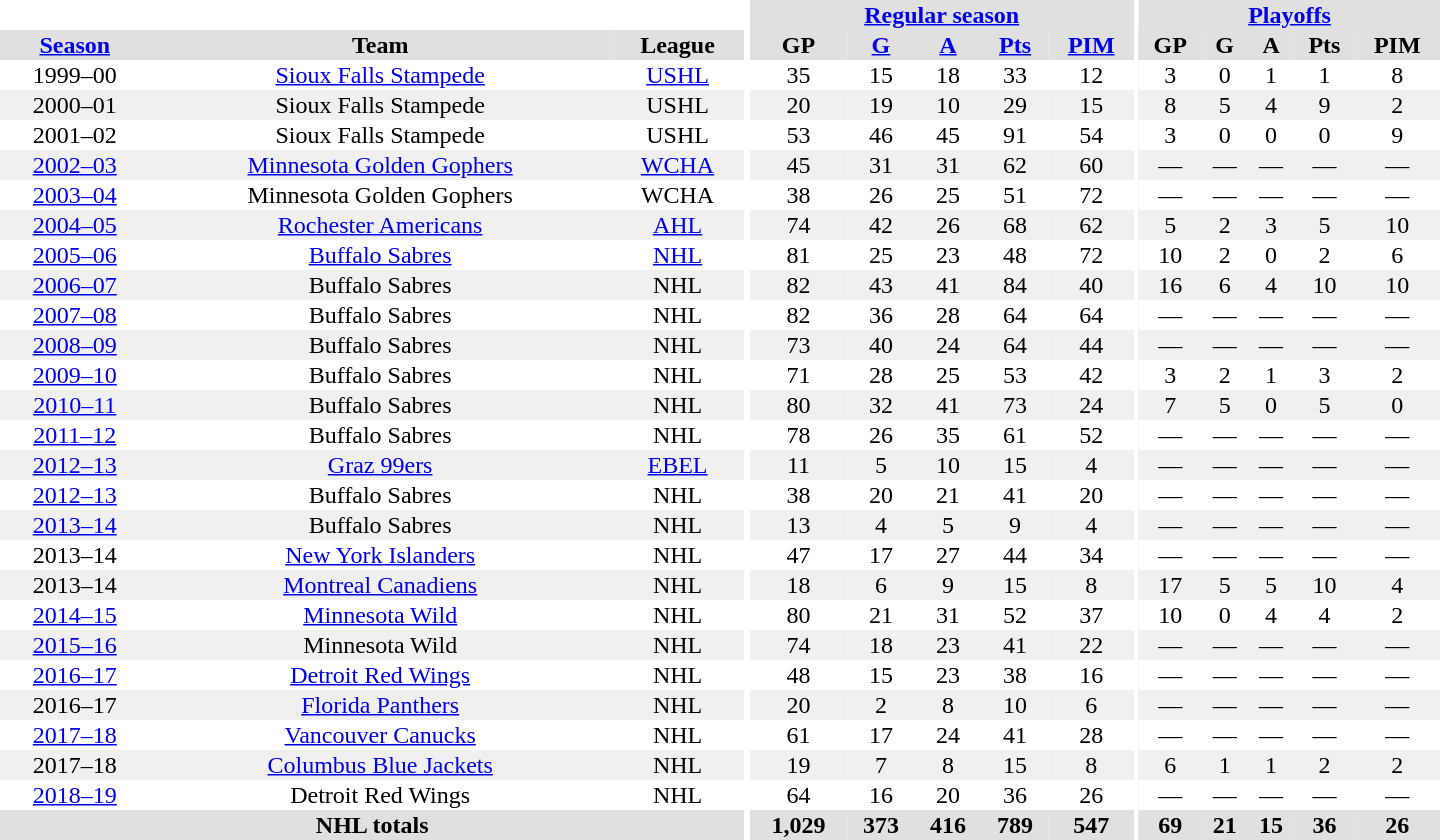<table border="0" cellpadding="1" cellspacing="0" style="text-align:center; width:60em;">
<tr bgcolor="#e0e0e0">
<th colspan="3" bgcolor="#ffffff"></th>
<th rowspan="99" bgcolor="#ffffff"></th>
<th colspan="5"><a href='#'>Regular season</a></th>
<th rowspan="99" bgcolor="#ffffff"></th>
<th colspan="5"><a href='#'>Playoffs</a></th>
</tr>
<tr bgcolor="#e0e0e0">
<th><a href='#'>Season</a></th>
<th>Team</th>
<th>League</th>
<th>GP</th>
<th><a href='#'>G</a></th>
<th><a href='#'>A</a></th>
<th><a href='#'>Pts</a></th>
<th><a href='#'>PIM</a></th>
<th>GP</th>
<th>G</th>
<th>A</th>
<th>Pts</th>
<th>PIM</th>
</tr>
<tr>
<td>1999–00</td>
<td><a href='#'>Sioux Falls Stampede</a></td>
<td><a href='#'>USHL</a></td>
<td>35</td>
<td>15</td>
<td>18</td>
<td>33</td>
<td>12</td>
<td>3</td>
<td>0</td>
<td>1</td>
<td>1</td>
<td>8</td>
</tr>
<tr bgcolor="#f0f0f0">
<td>2000–01</td>
<td>Sioux Falls Stampede</td>
<td>USHL</td>
<td>20</td>
<td>19</td>
<td>10</td>
<td>29</td>
<td>15</td>
<td>8</td>
<td>5</td>
<td>4</td>
<td>9</td>
<td>2</td>
</tr>
<tr>
<td>2001–02</td>
<td>Sioux Falls Stampede</td>
<td>USHL</td>
<td>53</td>
<td>46</td>
<td>45</td>
<td>91</td>
<td>54</td>
<td>3</td>
<td>0</td>
<td>0</td>
<td>0</td>
<td>9</td>
</tr>
<tr bgcolor="#f0f0f0">
<td><a href='#'>2002–03</a></td>
<td><a href='#'>Minnesota Golden Gophers</a></td>
<td><a href='#'>WCHA</a></td>
<td>45</td>
<td>31</td>
<td>31</td>
<td>62</td>
<td>60</td>
<td>—</td>
<td>—</td>
<td>—</td>
<td>—</td>
<td>—</td>
</tr>
<tr>
<td><a href='#'>2003–04</a></td>
<td>Minnesota Golden Gophers</td>
<td>WCHA</td>
<td>38</td>
<td>26</td>
<td>25</td>
<td>51</td>
<td>72</td>
<td>—</td>
<td>—</td>
<td>—</td>
<td>—</td>
<td>—</td>
</tr>
<tr bgcolor="#f0f0f0">
<td><a href='#'>2004–05</a></td>
<td><a href='#'>Rochester Americans</a></td>
<td><a href='#'>AHL</a></td>
<td>74</td>
<td>42</td>
<td>26</td>
<td>68</td>
<td>62</td>
<td>5</td>
<td>2</td>
<td>3</td>
<td>5</td>
<td>10</td>
</tr>
<tr>
<td><a href='#'>2005–06</a></td>
<td><a href='#'>Buffalo Sabres</a></td>
<td><a href='#'>NHL</a></td>
<td>81</td>
<td>25</td>
<td>23</td>
<td>48</td>
<td>72</td>
<td>10</td>
<td>2</td>
<td>0</td>
<td>2</td>
<td>6</td>
</tr>
<tr bgcolor="#f0f0f0">
<td><a href='#'>2006–07</a></td>
<td>Buffalo Sabres</td>
<td>NHL</td>
<td>82</td>
<td>43</td>
<td>41</td>
<td>84</td>
<td>40</td>
<td>16</td>
<td>6</td>
<td>4</td>
<td>10</td>
<td>10</td>
</tr>
<tr>
<td><a href='#'>2007–08</a></td>
<td>Buffalo Sabres</td>
<td>NHL</td>
<td>82</td>
<td>36</td>
<td>28</td>
<td>64</td>
<td>64</td>
<td>—</td>
<td>—</td>
<td>—</td>
<td>—</td>
<td>—</td>
</tr>
<tr bgcolor="#f0f0f0">
<td><a href='#'>2008–09</a></td>
<td>Buffalo Sabres</td>
<td>NHL</td>
<td>73</td>
<td>40</td>
<td>24</td>
<td>64</td>
<td>44</td>
<td>—</td>
<td>—</td>
<td>—</td>
<td>—</td>
<td>—</td>
</tr>
<tr>
<td><a href='#'>2009–10</a></td>
<td>Buffalo Sabres</td>
<td>NHL</td>
<td>71</td>
<td>28</td>
<td>25</td>
<td>53</td>
<td>42</td>
<td>3</td>
<td>2</td>
<td>1</td>
<td>3</td>
<td>2</td>
</tr>
<tr bgcolor="#f0f0f0">
<td><a href='#'>2010–11</a></td>
<td>Buffalo Sabres</td>
<td>NHL</td>
<td>80</td>
<td>32</td>
<td>41</td>
<td>73</td>
<td>24</td>
<td>7</td>
<td>5</td>
<td>0</td>
<td>5</td>
<td>0</td>
</tr>
<tr>
<td><a href='#'>2011–12</a></td>
<td>Buffalo Sabres</td>
<td>NHL</td>
<td>78</td>
<td>26</td>
<td>35</td>
<td>61</td>
<td>52</td>
<td>—</td>
<td>—</td>
<td>—</td>
<td>—</td>
<td>—</td>
</tr>
<tr bgcolor="#f0f0f0">
<td><a href='#'>2012–13</a></td>
<td><a href='#'>Graz 99ers</a></td>
<td><a href='#'>EBEL</a></td>
<td>11</td>
<td>5</td>
<td>10</td>
<td>15</td>
<td>4</td>
<td>—</td>
<td>—</td>
<td>—</td>
<td>—</td>
<td>—</td>
</tr>
<tr>
<td><a href='#'>2012–13</a></td>
<td>Buffalo Sabres</td>
<td>NHL</td>
<td>38</td>
<td>20</td>
<td>21</td>
<td>41</td>
<td>20</td>
<td>—</td>
<td>—</td>
<td>—</td>
<td>—</td>
<td>—</td>
</tr>
<tr bgcolor="#f0f0f0">
<td><a href='#'>2013–14</a></td>
<td>Buffalo Sabres</td>
<td>NHL</td>
<td>13</td>
<td>4</td>
<td>5</td>
<td>9</td>
<td>4</td>
<td>—</td>
<td>—</td>
<td>—</td>
<td>—</td>
<td>—</td>
</tr>
<tr>
<td>2013–14</td>
<td><a href='#'>New York Islanders</a></td>
<td>NHL</td>
<td>47</td>
<td>17</td>
<td>27</td>
<td>44</td>
<td>34</td>
<td>—</td>
<td>—</td>
<td>—</td>
<td>—</td>
<td>—</td>
</tr>
<tr bgcolor="#f0f0f0">
<td>2013–14</td>
<td><a href='#'>Montreal Canadiens</a></td>
<td>NHL</td>
<td>18</td>
<td>6</td>
<td>9</td>
<td>15</td>
<td>8</td>
<td>17</td>
<td>5</td>
<td>5</td>
<td>10</td>
<td>4</td>
</tr>
<tr>
<td><a href='#'>2014–15</a></td>
<td><a href='#'>Minnesota Wild</a></td>
<td>NHL</td>
<td>80</td>
<td>21</td>
<td>31</td>
<td>52</td>
<td>37</td>
<td>10</td>
<td>0</td>
<td>4</td>
<td>4</td>
<td>2</td>
</tr>
<tr bgcolor="#f0f0f0">
<td><a href='#'>2015–16</a></td>
<td>Minnesota Wild</td>
<td>NHL</td>
<td>74</td>
<td>18</td>
<td>23</td>
<td>41</td>
<td>22</td>
<td>—</td>
<td>—</td>
<td>—</td>
<td>—</td>
<td>—</td>
</tr>
<tr>
<td><a href='#'>2016–17</a></td>
<td><a href='#'>Detroit Red Wings</a></td>
<td>NHL</td>
<td>48</td>
<td>15</td>
<td>23</td>
<td>38</td>
<td>16</td>
<td>—</td>
<td>—</td>
<td>—</td>
<td>—</td>
<td>—</td>
</tr>
<tr bgcolor="#f0f0f0">
<td>2016–17</td>
<td><a href='#'>Florida Panthers</a></td>
<td>NHL</td>
<td>20</td>
<td>2</td>
<td>8</td>
<td>10</td>
<td>6</td>
<td>—</td>
<td>—</td>
<td>—</td>
<td>—</td>
<td>—</td>
</tr>
<tr>
<td><a href='#'>2017–18</a></td>
<td><a href='#'>Vancouver Canucks</a></td>
<td>NHL</td>
<td>61</td>
<td>17</td>
<td>24</td>
<td>41</td>
<td>28</td>
<td>—</td>
<td>—</td>
<td>—</td>
<td>—</td>
<td>—</td>
</tr>
<tr bgcolor="#f0f0f0">
<td>2017–18</td>
<td><a href='#'>Columbus Blue Jackets</a></td>
<td>NHL</td>
<td>19</td>
<td>7</td>
<td>8</td>
<td>15</td>
<td>8</td>
<td>6</td>
<td>1</td>
<td>1</td>
<td>2</td>
<td>2</td>
</tr>
<tr>
<td><a href='#'>2018–19</a></td>
<td>Detroit Red Wings</td>
<td>NHL</td>
<td>64</td>
<td>16</td>
<td>20</td>
<td>36</td>
<td>26</td>
<td>—</td>
<td>—</td>
<td>—</td>
<td>—</td>
<td>—</td>
</tr>
<tr bgcolor="#e0e0e0">
<th colspan="3">NHL totals</th>
<th>1,029</th>
<th>373</th>
<th>416</th>
<th>789</th>
<th>547</th>
<th>69</th>
<th>21</th>
<th>15</th>
<th>36</th>
<th>26</th>
</tr>
</table>
